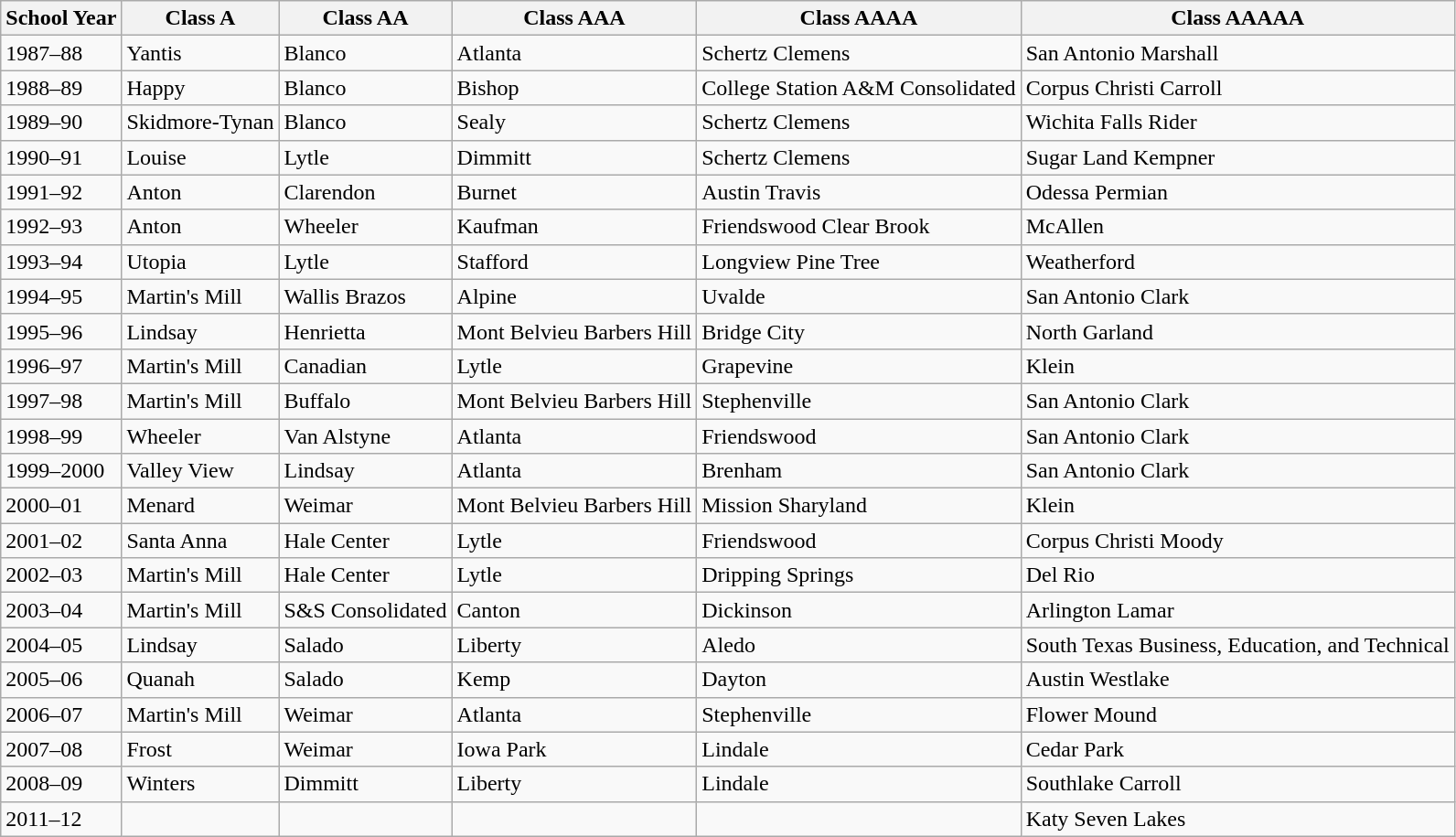<table class="wikitable sortable">
<tr>
<th>School Year</th>
<th>Class A</th>
<th>Class AA</th>
<th>Class AAA</th>
<th>Class AAAA</th>
<th>Class AAAAA</th>
</tr>
<tr>
<td>1987–88</td>
<td>Yantis</td>
<td>Blanco</td>
<td>Atlanta</td>
<td>Schertz Clemens</td>
<td>San Antonio Marshall</td>
</tr>
<tr>
<td>1988–89</td>
<td>Happy</td>
<td>Blanco</td>
<td>Bishop</td>
<td>College Station A&M Consolidated</td>
<td>Corpus Christi Carroll</td>
</tr>
<tr>
<td>1989–90</td>
<td>Skidmore-Tynan</td>
<td>Blanco</td>
<td>Sealy</td>
<td>Schertz Clemens</td>
<td>Wichita Falls Rider</td>
</tr>
<tr>
<td>1990–91</td>
<td>Louise</td>
<td>Lytle</td>
<td>Dimmitt</td>
<td>Schertz Clemens</td>
<td>Sugar Land Kempner</td>
</tr>
<tr>
<td>1991–92</td>
<td>Anton</td>
<td>Clarendon</td>
<td>Burnet</td>
<td>Austin Travis</td>
<td>Odessa Permian</td>
</tr>
<tr>
<td>1992–93</td>
<td>Anton</td>
<td>Wheeler</td>
<td>Kaufman</td>
<td>Friendswood Clear Brook</td>
<td>McAllen</td>
</tr>
<tr>
<td>1993–94</td>
<td>Utopia</td>
<td>Lytle</td>
<td>Stafford</td>
<td>Longview Pine Tree</td>
<td>Weatherford</td>
</tr>
<tr>
<td>1994–95</td>
<td>Martin's Mill</td>
<td>Wallis Brazos</td>
<td>Alpine</td>
<td>Uvalde</td>
<td>San Antonio Clark</td>
</tr>
<tr>
<td>1995–96</td>
<td>Lindsay</td>
<td>Henrietta</td>
<td>Mont Belvieu Barbers Hill</td>
<td>Bridge City</td>
<td>North Garland</td>
</tr>
<tr>
<td>1996–97</td>
<td>Martin's Mill</td>
<td>Canadian</td>
<td>Lytle</td>
<td>Grapevine</td>
<td>Klein</td>
</tr>
<tr>
<td>1997–98</td>
<td>Martin's Mill</td>
<td>Buffalo</td>
<td>Mont Belvieu Barbers Hill</td>
<td>Stephenville</td>
<td>San Antonio Clark</td>
</tr>
<tr>
<td>1998–99</td>
<td>Wheeler</td>
<td>Van Alstyne</td>
<td>Atlanta</td>
<td>Friendswood</td>
<td>San Antonio Clark</td>
</tr>
<tr>
<td>1999–2000</td>
<td>Valley View</td>
<td>Lindsay</td>
<td>Atlanta</td>
<td>Brenham</td>
<td>San Antonio Clark</td>
</tr>
<tr>
<td>2000–01</td>
<td>Menard</td>
<td>Weimar</td>
<td>Mont Belvieu Barbers Hill</td>
<td>Mission Sharyland</td>
<td>Klein</td>
</tr>
<tr>
<td>2001–02</td>
<td>Santa Anna</td>
<td>Hale Center</td>
<td>Lytle</td>
<td>Friendswood</td>
<td>Corpus Christi Moody</td>
</tr>
<tr>
<td>2002–03</td>
<td>Martin's Mill</td>
<td>Hale Center</td>
<td>Lytle</td>
<td>Dripping Springs</td>
<td>Del Rio</td>
</tr>
<tr>
<td>2003–04</td>
<td>Martin's Mill</td>
<td>S&S Consolidated</td>
<td>Canton</td>
<td>Dickinson</td>
<td>Arlington Lamar</td>
</tr>
<tr>
<td>2004–05</td>
<td>Lindsay</td>
<td>Salado</td>
<td>Liberty</td>
<td>Aledo</td>
<td>South Texas Business, Education, and Technical</td>
</tr>
<tr>
<td>2005–06</td>
<td>Quanah</td>
<td>Salado</td>
<td>Kemp</td>
<td>Dayton</td>
<td>Austin Westlake</td>
</tr>
<tr>
<td>2006–07</td>
<td>Martin's Mill</td>
<td>Weimar</td>
<td>Atlanta</td>
<td>Stephenville</td>
<td>Flower Mound</td>
</tr>
<tr>
<td>2007–08</td>
<td>Frost</td>
<td>Weimar</td>
<td>Iowa Park</td>
<td>Lindale</td>
<td>Cedar Park</td>
</tr>
<tr>
<td>2008–09</td>
<td>Winters</td>
<td>Dimmitt</td>
<td>Liberty</td>
<td>Lindale</td>
<td>Southlake Carroll</td>
</tr>
<tr>
<td>2011–12</td>
<td></td>
<td></td>
<td></td>
<td></td>
<td>Katy Seven Lakes</td>
</tr>
</table>
